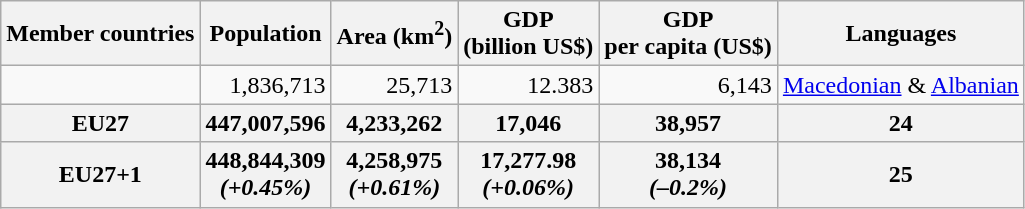<table class="wikitable" style="text-align:right;">
<tr>
<th>Member countries</th>
<th>Population</th>
<th>Area (km<sup>2</sup>)</th>
<th>GDP <br>(billion US$)</th>
<th>GDP <br>per capita (US$)</th>
<th>Languages</th>
</tr>
<tr>
<td style="text-align:left;"></td>
<td>1,836,713</td>
<td>25,713</td>
<td>12.383</td>
<td>6,143</td>
<td><a href='#'>Macedonian</a> & <a href='#'>Albanian</a></td>
</tr>
<tr>
<th>EU27</th>
<th>447,007,596</th>
<th>4,233,262</th>
<th>17,046</th>
<th>38,957</th>
<th>24</th>
</tr>
<tr>
<th>EU27+1</th>
<th>448,844,309 <br> <em>(+0.45%)</em></th>
<th>4,258,975 <br> <em>(+0.61%)</em></th>
<th>17,277.98 <br> <em>(+0.06%)</em></th>
<th>38,134 <br> <em>(–0.2%)</em></th>
<th>25</th>
</tr>
</table>
